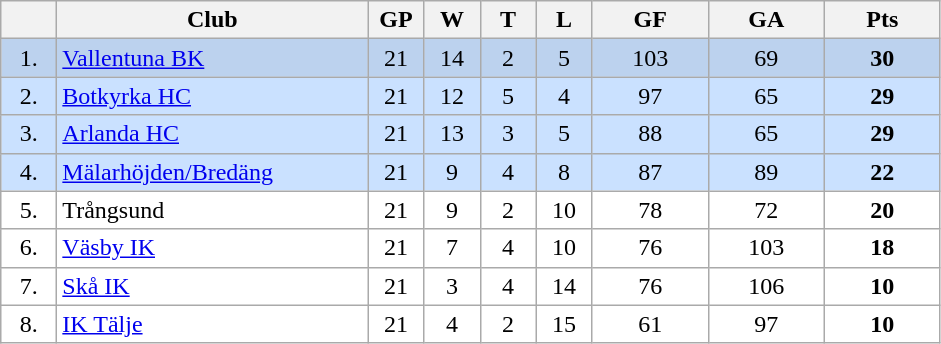<table class="wikitable">
<tr>
<th width="30"></th>
<th width="200">Club</th>
<th width="30">GP</th>
<th width="30">W</th>
<th width="30">T</th>
<th width="30">L</th>
<th width="70">GF</th>
<th width="70">GA</th>
<th width="70">Pts</th>
</tr>
<tr bgcolor="#BCD2EE" align="center">
<td>1.</td>
<td align="left"><a href='#'>Vallentuna BK</a></td>
<td>21</td>
<td>14</td>
<td>2</td>
<td>5</td>
<td>103</td>
<td>69</td>
<td><strong>30</strong></td>
</tr>
<tr bgcolor="#CAE1FF" align="center">
<td>2.</td>
<td align="left"><a href='#'>Botkyrka HC</a></td>
<td>21</td>
<td>12</td>
<td>5</td>
<td>4</td>
<td>97</td>
<td>65</td>
<td><strong>29</strong></td>
</tr>
<tr bgcolor="#CAE1FF" align="center">
<td>3.</td>
<td align="left"><a href='#'>Arlanda HC</a></td>
<td>21</td>
<td>13</td>
<td>3</td>
<td>5</td>
<td>88</td>
<td>65</td>
<td><strong>29</strong></td>
</tr>
<tr bgcolor="#CAE1FF" align="center">
<td>4.</td>
<td align="left"><a href='#'>Mälarhöjden/Bredäng</a></td>
<td>21</td>
<td>9</td>
<td>4</td>
<td>8</td>
<td>87</td>
<td>89</td>
<td><strong>22</strong></td>
</tr>
<tr bgcolor="#FFFFFF" align="center">
<td>5.</td>
<td align="left">Trångsund</td>
<td>21</td>
<td>9</td>
<td>2</td>
<td>10</td>
<td>78</td>
<td>72</td>
<td><strong>20</strong></td>
</tr>
<tr bgcolor="#FFFFFF" align="center">
<td>6.</td>
<td align="left"><a href='#'>Väsby IK</a></td>
<td>21</td>
<td>7</td>
<td>4</td>
<td>10</td>
<td>76</td>
<td>103</td>
<td><strong>18</strong></td>
</tr>
<tr bgcolor="#FFFFFF" align="center">
<td>7.</td>
<td align="left"><a href='#'>Skå IK</a></td>
<td>21</td>
<td>3</td>
<td>4</td>
<td>14</td>
<td>76</td>
<td>106</td>
<td><strong>10</strong></td>
</tr>
<tr bgcolor="#FFFFFF" align="center">
<td>8.</td>
<td align="left"><a href='#'>IK Tälje</a></td>
<td>21</td>
<td>4</td>
<td>2</td>
<td>15</td>
<td>61</td>
<td>97</td>
<td><strong>10</strong></td>
</tr>
</table>
